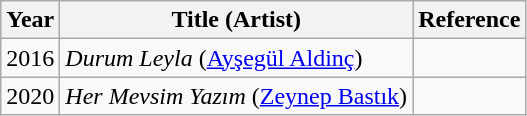<table class="wikitable">
<tr>
<th>Year</th>
<th>Title (Artist)</th>
<th>Reference</th>
</tr>
<tr>
<td>2016</td>
<td><em>Durum Leyla</em> (<a href='#'>Ayşegül Aldinç</a>)</td>
<td></td>
</tr>
<tr>
<td>2020</td>
<td><em>Her Mevsim Yazım</em> (<a href='#'>Zeynep Bastık</a>)</td>
<td></td>
</tr>
</table>
